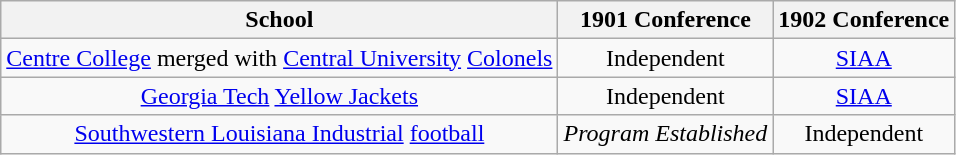<table class="wikitable sortable">
<tr>
<th>School</th>
<th>1901 Conference</th>
<th>1902 Conference</th>
</tr>
<tr style="text-align:center;">
<td><a href='#'>Centre College</a> merged with <a href='#'>Central University</a> <a href='#'>Colonels</a></td>
<td>Independent</td>
<td><a href='#'>SIAA</a></td>
</tr>
<tr style="text-align:center;">
<td><a href='#'>Georgia Tech</a> <a href='#'>Yellow Jackets</a></td>
<td>Independent</td>
<td><a href='#'>SIAA</a></td>
</tr>
<tr style="text-align:center;">
<td><a href='#'>Southwestern Louisiana Industrial</a> <a href='#'>football</a></td>
<td><em>Program Established</em></td>
<td>Independent</td>
</tr>
</table>
